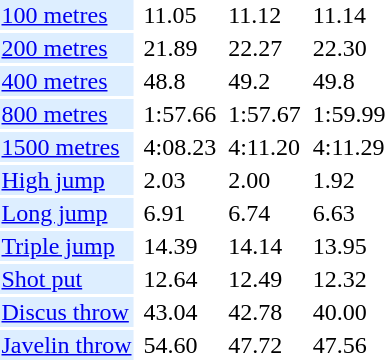<table>
<tr>
<td bgcolor = DDEEFF><a href='#'>100 metres</a></td>
<td></td>
<td>11.05</td>
<td></td>
<td>11.12</td>
<td></td>
<td>11.14</td>
</tr>
<tr>
<td bgcolor = DDEEFF><a href='#'>200 metres</a></td>
<td></td>
<td>21.89</td>
<td></td>
<td>22.27</td>
<td></td>
<td>22.30</td>
</tr>
<tr>
<td bgcolor = DDEEFF><a href='#'>400 metres</a></td>
<td></td>
<td>48.8</td>
<td></td>
<td>49.2</td>
<td></td>
<td>49.8</td>
</tr>
<tr>
<td bgcolor = DDEEFF><a href='#'>800 metres</a></td>
<td></td>
<td>1:57.66</td>
<td></td>
<td>1:57.67</td>
<td></td>
<td>1:59.99</td>
</tr>
<tr>
<td bgcolor = DDEEFF><a href='#'>1500 metres</a></td>
<td></td>
<td>4:08.23</td>
<td></td>
<td>4:11.20</td>
<td></td>
<td>4:11.29</td>
</tr>
<tr>
<td bgcolor = DDEEFF><a href='#'>High jump</a></td>
<td></td>
<td>2.03</td>
<td></td>
<td>2.00</td>
<td></td>
<td>1.92</td>
</tr>
<tr>
<td bgcolor = DDEEFF><a href='#'>Long jump</a></td>
<td></td>
<td>6.91</td>
<td></td>
<td>6.74</td>
<td></td>
<td>6.63</td>
</tr>
<tr>
<td bgcolor = DDEEFF><a href='#'>Triple jump</a></td>
<td></td>
<td>14.39</td>
<td></td>
<td>14.14</td>
<td></td>
<td>13.95</td>
</tr>
<tr>
<td bgcolor = DDEEFF><a href='#'>Shot put</a></td>
<td></td>
<td>12.64</td>
<td></td>
<td>12.49</td>
<td></td>
<td>12.32</td>
</tr>
<tr>
<td bgcolor = DDEEFF><a href='#'>Discus throw</a></td>
<td></td>
<td>43.04</td>
<td></td>
<td>42.78</td>
<td></td>
<td>40.00</td>
</tr>
<tr>
<td bgcolor = DDEEFF><a href='#'>Javelin throw</a></td>
<td></td>
<td>54.60</td>
<td></td>
<td>47.72</td>
<td></td>
<td>47.56</td>
</tr>
</table>
